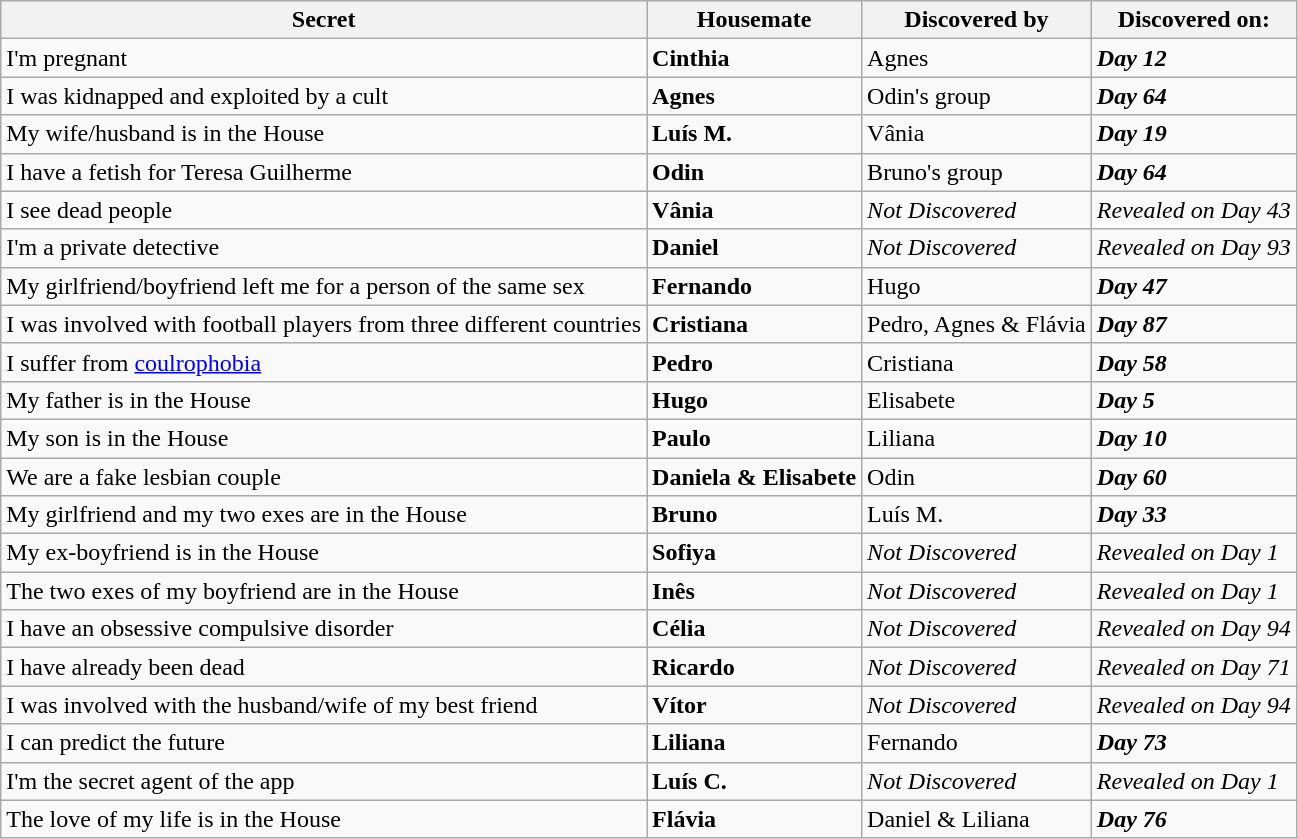<table class="wikitable">
<tr>
<th>Secret</th>
<th>Housemate</th>
<th>Discovered by</th>
<th>Discovered on:</th>
</tr>
<tr>
<td>I'm pregnant</td>
<td><strong>Cinthia</strong></td>
<td>Agnes</td>
<td><strong><em>Day 12</em></strong></td>
</tr>
<tr>
<td>I was kidnapped and exploited by a cult</td>
<td><strong>Agnes</strong></td>
<td>Odin's group</td>
<td><strong><em>Day 64</em></strong></td>
</tr>
<tr>
<td>My wife/husband is in the House</td>
<td><strong>Luís M.</strong></td>
<td>Vânia</td>
<td><strong><em>Day 19</em></strong></td>
</tr>
<tr>
<td>I have a fetish for Teresa Guilherme</td>
<td><strong>Odin</strong></td>
<td>Bruno's group</td>
<td><strong><em>Day 64</em></strong></td>
</tr>
<tr>
<td>I see dead people</td>
<td><strong>Vânia</strong></td>
<td><em>Not Discovered</em></td>
<td><em>Revealed on Day 43</em></td>
</tr>
<tr>
<td>I'm a private detective</td>
<td><strong>Daniel</strong></td>
<td><em>Not Discovered</em></td>
<td><em>Revealed on Day 93</em></td>
</tr>
<tr>
<td>My girlfriend/boyfriend left me for a person of the same sex</td>
<td><strong>Fernando</strong></td>
<td>Hugo</td>
<td><strong><em>Day 47</em></strong></td>
</tr>
<tr>
<td>I was involved with football players from three different countries</td>
<td><strong>Cristiana</strong></td>
<td>Pedro, Agnes & Flávia</td>
<td><strong><em>Day 87</em></strong></td>
</tr>
<tr>
<td>I suffer from <a href='#'>coulrophobia</a></td>
<td><strong>Pedro</strong></td>
<td>Cristiana</td>
<td><strong><em>Day 58</em></strong></td>
</tr>
<tr>
<td>My father is in the House</td>
<td><strong>Hugo</strong></td>
<td>Elisabete</td>
<td><strong><em>Day 5</em></strong></td>
</tr>
<tr>
<td>My son is in the House</td>
<td><strong>Paulo</strong></td>
<td>Liliana</td>
<td><strong><em>Day 10</em></strong></td>
</tr>
<tr>
<td>We are a fake lesbian couple</td>
<td><strong>Daniela & Elisabete</strong></td>
<td>Odin</td>
<td><strong><em>Day 60</em></strong></td>
</tr>
<tr>
<td>My girlfriend and my two exes are in the House</td>
<td><strong>Bruno</strong></td>
<td>Luís M.</td>
<td><strong><em>Day 33</em></strong></td>
</tr>
<tr>
<td>My ex-boyfriend is in the House</td>
<td><strong>Sofiya</strong></td>
<td><em>Not Discovered</em></td>
<td><em>Revealed on Day 1</em></td>
</tr>
<tr>
<td>The two exes of my boyfriend are in the House</td>
<td><strong>Inês</strong></td>
<td><em>Not Discovered</em></td>
<td><em>Revealed on Day 1</em></td>
</tr>
<tr>
<td>I have an obsessive compulsive disorder</td>
<td><strong>Célia</strong></td>
<td><em>Not Discovered</em></td>
<td><em>Revealed on Day 94</em></td>
</tr>
<tr>
<td>I have already been dead</td>
<td><strong>Ricardo</strong></td>
<td><em>Not Discovered</em></td>
<td><em>Revealed on Day 71</em></td>
</tr>
<tr>
<td>I was involved with the husband/wife of my best friend</td>
<td><strong>Vítor</strong></td>
<td><em>Not Discovered</em></td>
<td><em>Revealed on Day 94</em></td>
</tr>
<tr>
<td>I can predict the future</td>
<td><strong>Liliana</strong></td>
<td>Fernando</td>
<td><strong><em>Day 73</em></strong></td>
</tr>
<tr>
<td>I'm the secret agent of the app</td>
<td><strong>Luís C.</strong></td>
<td><em>Not Discovered</em></td>
<td><em>Revealed on Day 1</em></td>
</tr>
<tr>
<td>The love of my life is in the House</td>
<td><strong>Flávia</strong></td>
<td>Daniel & Liliana</td>
<td><strong><em>Day 76</em></strong></td>
</tr>
</table>
